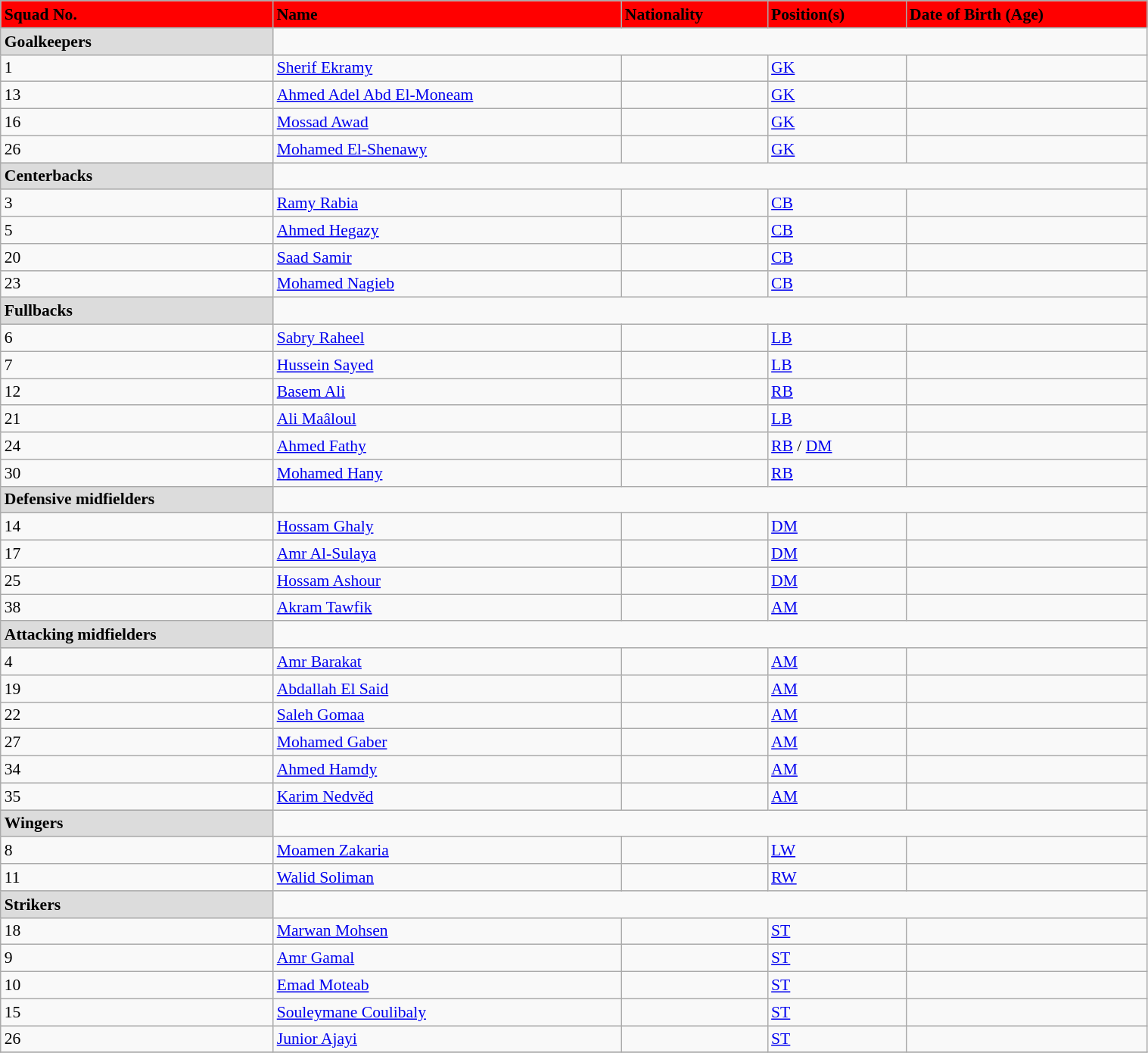<table class="wikitable" style="text-align:left; font-size:90%; width:80%;">
<tr>
<th style="background:#f00; color:black; text-align:left;">Squad No.</th>
<th style="background:#f00; color:black; text-align:left;">Name</th>
<th style="background:#f00; color:black; text-align:left;">Nationality</th>
<th style="background:#f00; color:black; text-align:left;">Position(s)</th>
<th style="background:#f00; color:black; text-align:left;">Date of Birth (Age)</th>
</tr>
<tr>
<th colspan="1" style="background:#dcdcdc; text-align:left;">Goalkeepers</th>
</tr>
<tr>
<td>1</td>
<td><a href='#'>Sherif Ekramy</a></td>
<td></td>
<td><a href='#'>GK</a></td>
<td></td>
</tr>
<tr>
<td>13</td>
<td><a href='#'>Ahmed Adel Abd El-Moneam</a></td>
<td></td>
<td><a href='#'>GK</a></td>
<td></td>
</tr>
<tr>
<td>16</td>
<td><a href='#'>Mossad Awad</a></td>
<td></td>
<td><a href='#'>GK</a></td>
<td></td>
</tr>
<tr>
<td>26</td>
<td><a href='#'>Mohamed El-Shenawy</a></td>
<td></td>
<td><a href='#'>GK</a></td>
<td></td>
</tr>
<tr>
<th colspan="1" style="background:#dcdcdc; text-align:left;">Centerbacks</th>
</tr>
<tr>
<td>3</td>
<td><a href='#'>Ramy Rabia</a></td>
<td></td>
<td><a href='#'>CB</a></td>
<td></td>
</tr>
<tr>
<td>5</td>
<td><a href='#'>Ahmed Hegazy</a></td>
<td></td>
<td><a href='#'>CB</a></td>
<td></td>
</tr>
<tr>
<td>20</td>
<td><a href='#'>Saad Samir</a></td>
<td></td>
<td><a href='#'>CB</a></td>
<td></td>
</tr>
<tr>
<td>23</td>
<td><a href='#'>Mohamed Nagieb</a></td>
<td></td>
<td><a href='#'>CB</a></td>
<td></td>
</tr>
<tr>
<th colspan="1" style="background:#dcdcdc; text-align:left;">Fullbacks</th>
</tr>
<tr>
<td>6</td>
<td><a href='#'>Sabry Raheel</a></td>
<td></td>
<td><a href='#'>LB</a></td>
<td></td>
</tr>
<tr>
<td>7</td>
<td><a href='#'>Hussein Sayed</a></td>
<td></td>
<td><a href='#'>LB</a></td>
<td></td>
</tr>
<tr>
<td>12</td>
<td><a href='#'>Basem Ali</a></td>
<td></td>
<td><a href='#'>RB</a></td>
<td></td>
</tr>
<tr>
<td>21</td>
<td><a href='#'>Ali Maâloul</a></td>
<td></td>
<td><a href='#'>LB</a></td>
<td></td>
</tr>
<tr>
<td>24</td>
<td><a href='#'>Ahmed Fathy</a></td>
<td></td>
<td><a href='#'>RB</a> / <a href='#'>DM</a></td>
<td></td>
</tr>
<tr>
<td>30</td>
<td><a href='#'>Mohamed Hany</a></td>
<td></td>
<td><a href='#'>RB</a></td>
<td></td>
</tr>
<tr>
<th colspan="1" style="background:#dcdcdc; text-align:left;">Defensive midfielders</th>
</tr>
<tr>
<td>14</td>
<td><a href='#'>Hossam Ghaly</a></td>
<td></td>
<td><a href='#'>DM</a></td>
<td></td>
</tr>
<tr>
<td>17</td>
<td><a href='#'>Amr Al-Sulaya</a></td>
<td></td>
<td><a href='#'>DM</a></td>
<td></td>
</tr>
<tr>
<td>25</td>
<td><a href='#'>Hossam Ashour</a></td>
<td></td>
<td><a href='#'>DM</a></td>
<td></td>
</tr>
<tr>
<td>38</td>
<td><a href='#'>Akram Tawfik</a></td>
<td></td>
<td><a href='#'>AM</a></td>
<td></td>
</tr>
<tr>
<th colspan="1" style="background:#dcdcdc; text-align:left;">Attacking midfielders</th>
</tr>
<tr>
<td>4</td>
<td><a href='#'>Amr Barakat</a></td>
<td></td>
<td><a href='#'>AM</a></td>
<td></td>
</tr>
<tr>
<td>19</td>
<td><a href='#'>Abdallah El Said</a></td>
<td></td>
<td><a href='#'>AM</a></td>
<td></td>
</tr>
<tr>
<td>22</td>
<td><a href='#'>Saleh Gomaa</a></td>
<td></td>
<td><a href='#'>AM</a></td>
<td></td>
</tr>
<tr>
<td>27</td>
<td><a href='#'>Mohamed Gaber</a></td>
<td></td>
<td><a href='#'>AM</a></td>
<td></td>
</tr>
<tr>
<td>34</td>
<td><a href='#'>Ahmed Hamdy</a></td>
<td></td>
<td><a href='#'>AM</a></td>
<td></td>
</tr>
<tr>
<td>35</td>
<td><a href='#'>Karim Nedvěd</a></td>
<td></td>
<td><a href='#'>AM</a></td>
<td></td>
</tr>
<tr>
<th colspan="1" style="background:#dcdcdc; text-align:left;">Wingers</th>
</tr>
<tr>
<td>8</td>
<td><a href='#'>Moamen Zakaria</a></td>
<td></td>
<td><a href='#'>LW</a></td>
<td></td>
</tr>
<tr>
<td>11</td>
<td><a href='#'>Walid Soliman</a></td>
<td></td>
<td><a href='#'>RW</a></td>
<td></td>
</tr>
<tr>
<th colspan="1" style="background:#dcdcdc; text-align:left;">Strikers</th>
</tr>
<tr>
<td>18</td>
<td><a href='#'>Marwan Mohsen</a></td>
<td></td>
<td><a href='#'>ST</a></td>
<td></td>
</tr>
<tr>
<td>9</td>
<td><a href='#'>Amr Gamal</a></td>
<td></td>
<td><a href='#'>ST</a></td>
<td></td>
</tr>
<tr>
<td>10</td>
<td><a href='#'>Emad Moteab</a></td>
<td></td>
<td><a href='#'>ST</a></td>
<td></td>
</tr>
<tr>
<td>15</td>
<td><a href='#'>Souleymane Coulibaly</a></td>
<td></td>
<td><a href='#'>ST</a></td>
<td></td>
</tr>
<tr>
<td>26</td>
<td><a href='#'>Junior Ajayi</a></td>
<td></td>
<td><a href='#'>ST</a></td>
<td></td>
</tr>
<tr>
</tr>
</table>
